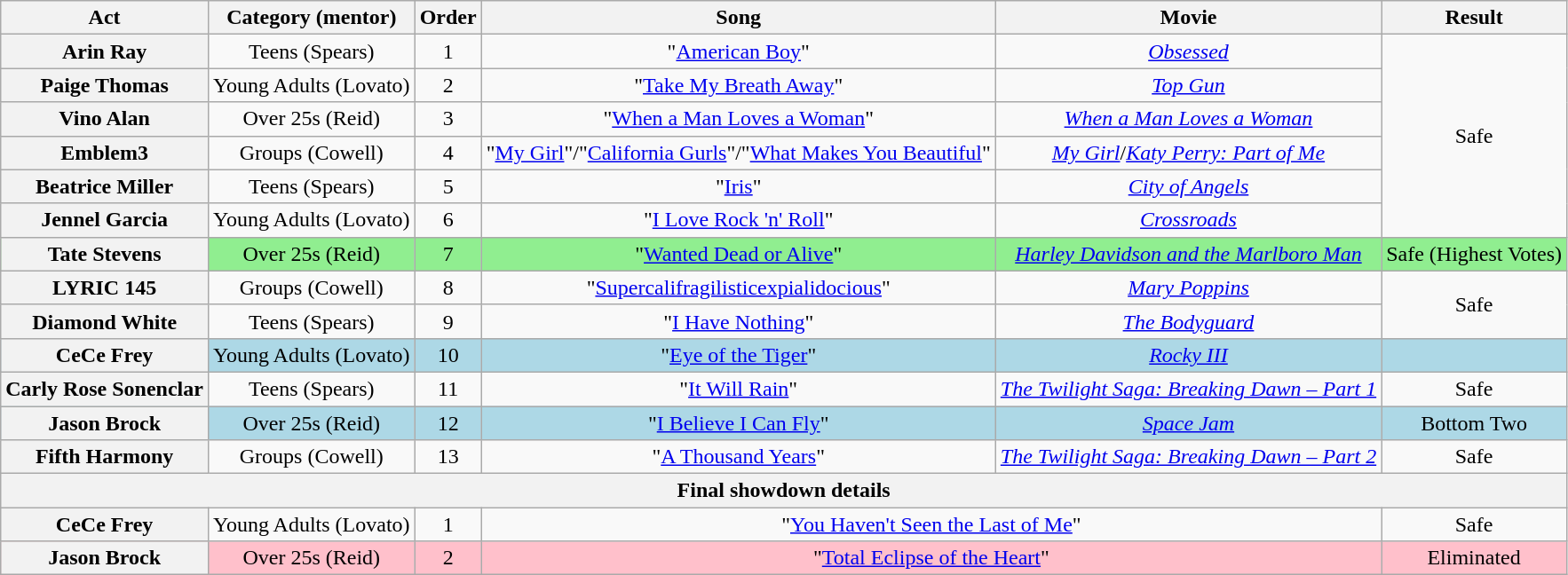<table class="wikitable plainrowheaders" style="text-align:center;">
<tr>
<th scope="col">Act</th>
<th scope="col">Category (mentor)</th>
<th scope="col">Order</th>
<th scope="col">Song</th>
<th scope="col">Movie</th>
<th scope="col">Result</th>
</tr>
<tr>
<th scope="row">Arin Ray</th>
<td>Teens (Spears)</td>
<td>1</td>
<td>"<a href='#'>American Boy</a>"</td>
<td><em><a href='#'>Obsessed</a></em></td>
<td rowspan=6>Safe</td>
</tr>
<tr>
<th scope="row">Paige Thomas</th>
<td>Young Adults (Lovato)</td>
<td>2</td>
<td>"<a href='#'>Take My Breath Away</a>"</td>
<td><em><a href='#'>Top Gun</a></em></td>
</tr>
<tr>
<th scope="row">Vino Alan</th>
<td>Over 25s (Reid)</td>
<td>3</td>
<td>"<a href='#'>When a Man Loves a Woman</a>"</td>
<td><em><a href='#'>When a Man Loves a Woman</a></em></td>
</tr>
<tr>
<th scope="row">Emblem3</th>
<td>Groups (Cowell)</td>
<td>4</td>
<td>"<a href='#'>My Girl</a>"/"<a href='#'>California Gurls</a>"/"<a href='#'>What Makes You Beautiful</a>"</td>
<td><em><a href='#'>My Girl</a></em>/<em><a href='#'>Katy Perry: Part of Me</a></em></td>
</tr>
<tr>
<th scope="row">Beatrice Miller</th>
<td>Teens (Spears)</td>
<td>5</td>
<td>"<a href='#'>Iris</a>"</td>
<td><em><a href='#'>City of Angels</a></em></td>
</tr>
<tr>
<th scope="row">Jennel Garcia</th>
<td>Young Adults (Lovato)</td>
<td>6</td>
<td>"<a href='#'>I Love Rock 'n' Roll</a>"</td>
<td><em><a href='#'>Crossroads</a></em></td>
</tr>
<tr style="background:lightgreen;">
<th scope="row">Tate Stevens</th>
<td>Over 25s (Reid)</td>
<td>7</td>
<td>"<a href='#'>Wanted Dead or Alive</a>"</td>
<td><em><a href='#'>Harley Davidson and the Marlboro Man</a></em></td>
<td>Safe (Highest Votes)</td>
</tr>
<tr>
<th scope="row">LYRIC 145</th>
<td>Groups (Cowell)</td>
<td>8</td>
<td>"<a href='#'>Supercalifragilisticexpialidocious</a>"</td>
<td><em><a href='#'>Mary Poppins</a></em></td>
<td rowspan=2>Safe</td>
</tr>
<tr>
<th scope="row">Diamond White</th>
<td>Teens (Spears)</td>
<td>9</td>
<td>"<a href='#'>I Have Nothing</a>"</td>
<td><em><a href='#'>The Bodyguard</a></em></td>
</tr>
<tr style="background:lightblue;">
<th scope="row">CeCe Frey</th>
<td>Young Adults (Lovato)</td>
<td>10</td>
<td>"<a href='#'>Eye of the Tiger</a>"</td>
<td><em><a href='#'>Rocky III</a></em></td>
<td></td>
</tr>
<tr>
<th scope="row">Carly Rose Sonenclar</th>
<td>Teens (Spears)</td>
<td>11</td>
<td>"<a href='#'>It Will Rain</a>"</td>
<td><em><a href='#'>The Twilight Saga: Breaking Dawn – Part 1</a></em></td>
<td>Safe</td>
</tr>
<tr style="background:lightblue;">
<th scope="row">Jason Brock</th>
<td>Over 25s (Reid)</td>
<td>12</td>
<td>"<a href='#'>I Believe I Can Fly</a>"</td>
<td><em><a href='#'>Space Jam</a></em></td>
<td>Bottom Two</td>
</tr>
<tr>
<th scope="row">Fifth Harmony</th>
<td>Groups (Cowell)</td>
<td>13</td>
<td>"<a href='#'>A Thousand Years</a>"</td>
<td><em><a href='#'>The Twilight Saga: Breaking Dawn – Part 2</a></em></td>
<td>Safe</td>
</tr>
<tr>
<th colspan=6>Final showdown details</th>
</tr>
<tr>
<th scope=row>CeCe Frey</th>
<td>Young Adults (Lovato)</td>
<td>1</td>
<td colspan=2>"<a href='#'>You Haven't Seen the Last of Me</a>"</td>
<td>Safe</td>
</tr>
<tr style="background:pink;">
<th scope=row>Jason Brock</th>
<td>Over 25s (Reid)</td>
<td>2</td>
<td colspan=2>"<a href='#'>Total Eclipse of the Heart</a>"</td>
<td>Eliminated</td>
</tr>
</table>
